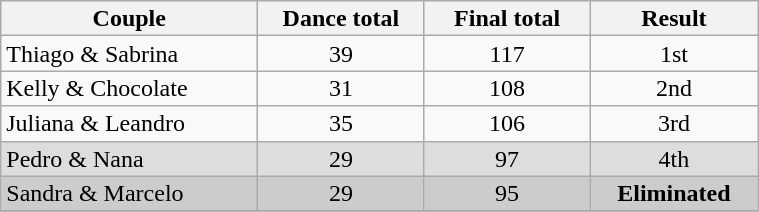<table class="wikitable" style="font-size:100%; line-height:16px; text-align:center" width="40%">
<tr>
<th width=120>Couple</th>
<th width=075>Dance total</th>
<th width=075>Final total</th>
<th width=075>Result</th>
</tr>
<tr>
<td align="left">Thiago & Sabrina</td>
<td>39</td>
<td>117</td>
<td>1st</td>
</tr>
<tr>
<td align="left">Kelly & Chocolate</td>
<td>31</td>
<td>108</td>
<td>2nd</td>
</tr>
<tr>
<td align="left">Juliana & Leandro</td>
<td>35</td>
<td>106</td>
<td>3rd</td>
</tr>
<tr bgcolor="DDDDDD">
<td align="left">Pedro & Nana</td>
<td>29</td>
<td>97</td>
<td>4th</td>
</tr>
<tr bgcolor="CCCCCC">
<td align="left">Sandra & Marcelo</td>
<td>29</td>
<td>95</td>
<td><strong>Eliminated</strong></td>
</tr>
<tr>
</tr>
</table>
